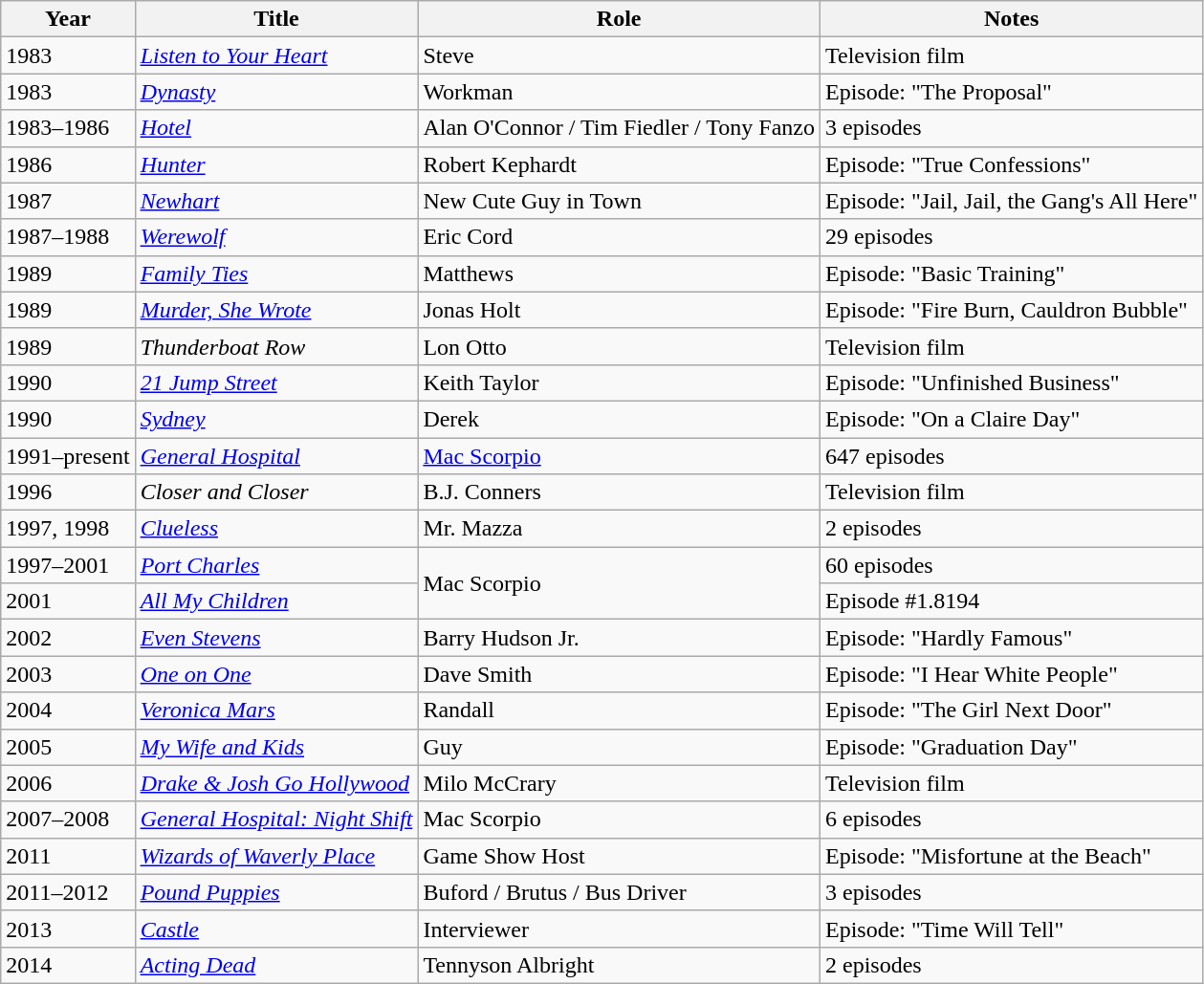<table class="wikitable sortable">
<tr>
<th>Year</th>
<th>Title</th>
<th>Role</th>
<th>Notes</th>
</tr>
<tr>
<td>1983</td>
<td><a href='#'><em>Listen to Your Heart</em></a></td>
<td>Steve</td>
<td>Television film</td>
</tr>
<tr>
<td>1983</td>
<td><a href='#'><em>Dynasty</em></a></td>
<td>Workman</td>
<td>Episode: "The Proposal"</td>
</tr>
<tr>
<td>1983–1986</td>
<td><a href='#'><em>Hotel</em></a></td>
<td>Alan O'Connor / Tim Fiedler / Tony Fanzo</td>
<td>3 episodes</td>
</tr>
<tr>
<td>1986</td>
<td><a href='#'><em>Hunter</em></a></td>
<td>Robert Kephardt</td>
<td>Episode: "True Confessions"</td>
</tr>
<tr>
<td>1987</td>
<td><em><a href='#'>Newhart</a></em></td>
<td>New Cute Guy in Town</td>
<td>Episode: "Jail, Jail, the Gang's All Here"</td>
</tr>
<tr>
<td>1987–1988</td>
<td><a href='#'><em>Werewolf</em></a></td>
<td>Eric Cord</td>
<td>29 episodes</td>
</tr>
<tr>
<td>1989</td>
<td><em><a href='#'>Family Ties</a></em></td>
<td>Matthews</td>
<td>Episode: "Basic Training"</td>
</tr>
<tr>
<td>1989</td>
<td><em><a href='#'>Murder, She Wrote</a></em></td>
<td>Jonas Holt</td>
<td>Episode: "Fire Burn, Cauldron Bubble"</td>
</tr>
<tr>
<td>1989</td>
<td><em>Thunderboat Row</em></td>
<td>Lon Otto</td>
<td>Television film</td>
</tr>
<tr>
<td>1990</td>
<td><em><a href='#'>21 Jump Street</a></em></td>
<td>Keith Taylor</td>
<td>Episode: "Unfinished Business"</td>
</tr>
<tr>
<td>1990</td>
<td><a href='#'><em>Sydney</em></a></td>
<td>Derek</td>
<td>Episode: "On a Claire Day"</td>
</tr>
<tr>
<td>1991–present</td>
<td><em><a href='#'>General Hospital</a></em></td>
<td><a href='#'>Mac Scorpio</a></td>
<td>647 episodes</td>
</tr>
<tr>
<td>1996</td>
<td><em>Closer and Closer</em></td>
<td>B.J. Conners</td>
<td>Television film</td>
</tr>
<tr>
<td>1997, 1998</td>
<td><a href='#'><em>Clueless</em></a></td>
<td>Mr. Mazza</td>
<td>2 episodes</td>
</tr>
<tr>
<td>1997–2001</td>
<td><em><a href='#'>Port Charles</a></em></td>
<td rowspan="2">Mac Scorpio</td>
<td>60 episodes</td>
</tr>
<tr>
<td>2001</td>
<td><em><a href='#'>All My Children</a></em></td>
<td>Episode #1.8194</td>
</tr>
<tr>
<td>2002</td>
<td><em><a href='#'>Even Stevens</a></em></td>
<td>Barry Hudson Jr.</td>
<td>Episode: "Hardly Famous"</td>
</tr>
<tr>
<td>2003</td>
<td><a href='#'><em>One on One</em></a></td>
<td>Dave Smith</td>
<td>Episode: "I Hear White People"</td>
</tr>
<tr>
<td>2004</td>
<td><em><a href='#'>Veronica Mars</a></em></td>
<td>Randall</td>
<td>Episode: "The Girl Next Door"</td>
</tr>
<tr>
<td>2005</td>
<td><em><a href='#'>My Wife and Kids</a></em></td>
<td>Guy</td>
<td>Episode: "Graduation Day"</td>
</tr>
<tr>
<td>2006</td>
<td><em><a href='#'>Drake & Josh Go Hollywood</a></em></td>
<td>Milo McCrary</td>
<td>Television film</td>
</tr>
<tr>
<td>2007–2008</td>
<td><em><a href='#'>General Hospital: Night Shift</a></em></td>
<td>Mac Scorpio</td>
<td>6 episodes</td>
</tr>
<tr>
<td>2011</td>
<td><em><a href='#'>Wizards of Waverly Place</a></em></td>
<td>Game Show Host</td>
<td>Episode: "Misfortune at the Beach"</td>
</tr>
<tr>
<td>2011–2012</td>
<td><a href='#'><em>Pound Puppies</em></a></td>
<td>Buford / Brutus / Bus Driver</td>
<td>3 episodes</td>
</tr>
<tr>
<td>2013</td>
<td><a href='#'><em>Castle</em></a></td>
<td>Interviewer</td>
<td>Episode: "Time Will Tell"</td>
</tr>
<tr>
<td>2014</td>
<td><em><a href='#'>Acting Dead</a></em></td>
<td>Tennyson Albright</td>
<td>2 episodes</td>
</tr>
</table>
